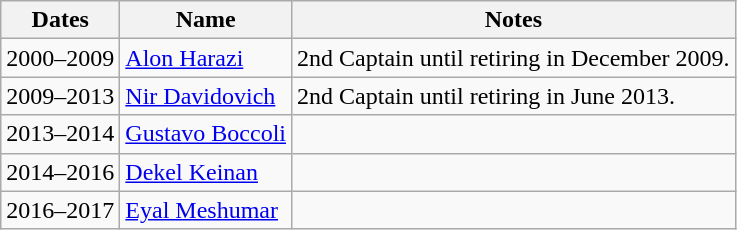<table class="wikitable">
<tr>
<th>Dates</th>
<th>Name</th>
<th>Notes</th>
</tr>
<tr>
<td>2000–2009</td>
<td> <a href='#'>Alon Harazi</a></td>
<td>2nd Captain until retiring in December 2009.</td>
</tr>
<tr>
<td>2009–2013</td>
<td> <a href='#'>Nir Davidovich</a></td>
<td>2nd Captain until retiring in June 2013.</td>
</tr>
<tr>
<td>2013–2014</td>
<td> <a href='#'>Gustavo Boccoli</a></td>
<td></td>
</tr>
<tr>
<td>2014–2016</td>
<td> <a href='#'>Dekel Keinan</a></td>
<td></td>
</tr>
<tr>
<td>2016–2017</td>
<td> <a href='#'>Eyal Meshumar</a></td>
<td></td>
</tr>
</table>
